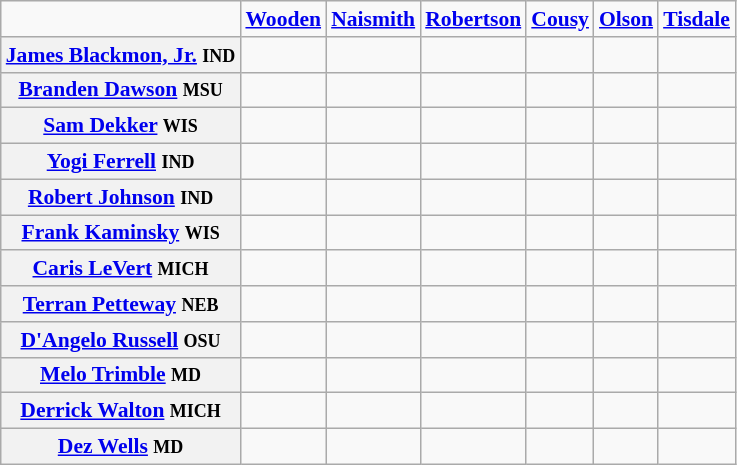<table class="wikitable" style="white-space:nowrap; font-size:90%;">
<tr>
<td></td>
<td><strong><a href='#'>Wooden</a></strong></td>
<td><strong><a href='#'>Naismith</a></strong></td>
<td><strong><a href='#'>Robertson</a></strong></td>
<td><strong><a href='#'>Cousy</a></strong></td>
<td><strong><a href='#'>Olson</a></strong></td>
<td><strong><a href='#'>Tisdale</a></strong></td>
</tr>
<tr>
<th><a href='#'>James Blackmon, Jr.</a> <small>IND</small></th>
<td></td>
<td></td>
<td></td>
<td></td>
<td></td>
<td></td>
</tr>
<tr>
<th><a href='#'>Branden Dawson</a> <small>MSU</small></th>
<td></td>
<td></td>
<td></td>
<td></td>
<td></td>
<td></td>
</tr>
<tr>
<th><a href='#'>Sam Dekker</a> <small>WIS</small></th>
<td></td>
<td></td>
<td></td>
<td></td>
<td></td>
<td></td>
</tr>
<tr>
<th><a href='#'>Yogi Ferrell</a> <small>IND</small></th>
<td></td>
<td></td>
<td></td>
<td></td>
<td></td>
<td></td>
</tr>
<tr>
<th><a href='#'>Robert Johnson</a> <small>IND</small></th>
<td></td>
<td></td>
<td></td>
<td></td>
<td></td>
<td></td>
</tr>
<tr>
<th><a href='#'>Frank Kaminsky</a> <small>WIS</small></th>
<td></td>
<td></td>
<td></td>
<td></td>
<td></td>
<td></td>
</tr>
<tr>
<th><a href='#'>Caris LeVert</a> <small>MICH</small></th>
<td></td>
<td></td>
<td></td>
<td></td>
<td></td>
<td></td>
</tr>
<tr>
<th><a href='#'>Terran Petteway</a> <small>NEB</small></th>
<td></td>
<td></td>
<td></td>
<td></td>
<td></td>
<td></td>
</tr>
<tr>
<th><a href='#'>D'Angelo Russell</a> <small>OSU</small></th>
<td></td>
<td></td>
<td></td>
<td></td>
<td></td>
<td></td>
</tr>
<tr>
<th><a href='#'>Melo Trimble</a> <small>MD</small></th>
<td></td>
<td></td>
<td></td>
<td></td>
<td></td>
<td></td>
</tr>
<tr>
<th><a href='#'>Derrick Walton</a> <small>MICH</small></th>
<td></td>
<td></td>
<td></td>
<td></td>
<td></td>
<td></td>
</tr>
<tr>
<th><a href='#'>Dez Wells</a> <small>MD</small></th>
<td></td>
<td></td>
<td></td>
<td></td>
<td></td>
<td></td>
</tr>
</table>
